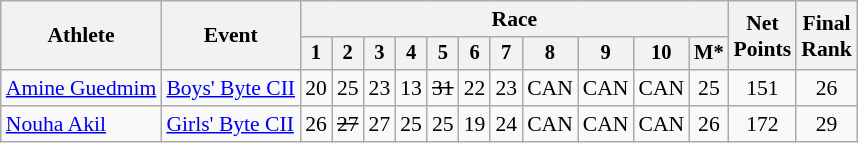<table class="wikitable" style="font-size:90%">
<tr>
<th rowspan="2">Athlete</th>
<th rowspan="2">Event</th>
<th colspan=11>Race</th>
<th rowspan=2>Net<br>Points</th>
<th rowspan=2>Final <br>Rank</th>
</tr>
<tr style="font-size:95%">
<th>1</th>
<th>2</th>
<th>3</th>
<th>4</th>
<th>5</th>
<th>6</th>
<th>7</th>
<th>8</th>
<th>9</th>
<th>10</th>
<th>M*</th>
</tr>
<tr align=center>
<td align=left><a href='#'>Amine Guedmim</a></td>
<td align=left><a href='#'>Boys' Byte CII</a></td>
<td>20</td>
<td>25</td>
<td>23</td>
<td>13</td>
<td><s>31</s></td>
<td>22</td>
<td>23</td>
<td>CAN</td>
<td>CAN</td>
<td>CAN</td>
<td>25</td>
<td>151</td>
<td>26</td>
</tr>
<tr align=center>
<td align=left><a href='#'>Nouha Akil</a></td>
<td align=left><a href='#'>Girls' Byte CII</a></td>
<td>26</td>
<td><s>27</s></td>
<td>27</td>
<td>25</td>
<td>25</td>
<td>19</td>
<td>24</td>
<td>CAN</td>
<td>CAN</td>
<td>CAN</td>
<td>26</td>
<td>172</td>
<td>29</td>
</tr>
</table>
